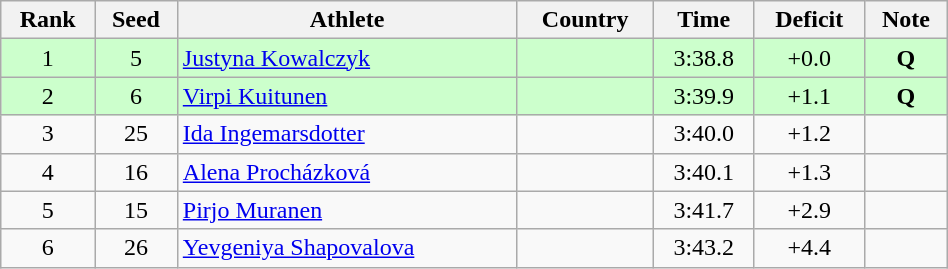<table class="wikitable sortable" style="text-align:center" width=50%>
<tr>
<th>Rank</th>
<th>Seed</th>
<th>Athlete</th>
<th>Country</th>
<th>Time</th>
<th>Deficit</th>
<th>Note</th>
</tr>
<tr bgcolor="#ccffcc">
<td>1</td>
<td>5</td>
<td align="left"><a href='#'>Justyna Kowalczyk</a></td>
<td align="left"></td>
<td>3:38.8</td>
<td>+0.0</td>
<td><strong>Q</strong></td>
</tr>
<tr bgcolor="#ccffcc">
<td>2</td>
<td>6</td>
<td align="left"><a href='#'>Virpi Kuitunen</a></td>
<td align="left"></td>
<td>3:39.9</td>
<td>+1.1</td>
<td><strong>Q</strong></td>
</tr>
<tr>
<td>3</td>
<td>25</td>
<td align="left"><a href='#'>Ida Ingemarsdotter</a></td>
<td align="left"></td>
<td>3:40.0</td>
<td>+1.2</td>
<td></td>
</tr>
<tr>
<td>4</td>
<td>16</td>
<td align="left"><a href='#'>Alena Procházková</a></td>
<td align="left"></td>
<td>3:40.1</td>
<td>+1.3</td>
<td></td>
</tr>
<tr>
<td>5</td>
<td>15</td>
<td align="left"><a href='#'>Pirjo Muranen</a></td>
<td align="left"></td>
<td>3:41.7</td>
<td>+2.9</td>
<td></td>
</tr>
<tr>
<td>6</td>
<td>26</td>
<td align="left"><a href='#'>Yevgeniya Shapovalova</a></td>
<td align="left"></td>
<td>3:43.2</td>
<td>+4.4</td>
<td></td>
</tr>
</table>
